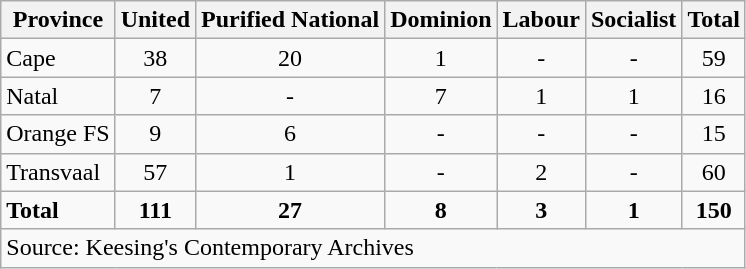<table class="wikitable">
<tr>
<th>Province</th>
<th>United</th>
<th>Purified National</th>
<th>Dominion</th>
<th>Labour</th>
<th>Socialist</th>
<th>Total</th>
</tr>
<tr>
<td>Cape</td>
<td align="center">38</td>
<td align="center">20</td>
<td align="center">1</td>
<td align="center">-</td>
<td align="center">-</td>
<td align="center">59</td>
</tr>
<tr>
<td>Natal</td>
<td align="center">7</td>
<td align="center">-</td>
<td align="center">7</td>
<td align="center">1</td>
<td align="center">1</td>
<td align="center">16</td>
</tr>
<tr>
<td>Orange FS</td>
<td align="center">9</td>
<td align="center">6</td>
<td align="center">-</td>
<td align="center">-</td>
<td align="center">-</td>
<td align="center">15</td>
</tr>
<tr>
<td>Transvaal</td>
<td align="center">57</td>
<td align="center">1</td>
<td align="center">-</td>
<td align="center">2</td>
<td align="center">-</td>
<td align="center">60</td>
</tr>
<tr>
<td><strong>Total</strong></td>
<td align="center"><strong>111</strong></td>
<td align="center"><strong>27</strong></td>
<td align="center"><strong>8</strong></td>
<td align="center"><strong>3</strong></td>
<td align="center"><strong>1</strong></td>
<td align="center"><strong>150</strong></td>
</tr>
<tr>
<td align=left colspan=7>Source: Keesing's Contemporary Archives</td>
</tr>
</table>
